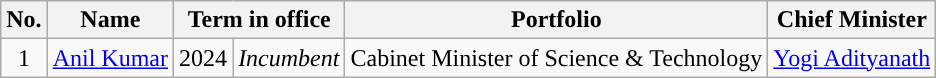<table class="wikitable sortable" style="text-align:center;">
<tr>
<th Style="background-color:">No.</th>
<th Style="background-color:">Name</th>
<th colspan="2" Style="background-color:">Term in office</th>
<th Style="background-color:">Portfolio</th>
<th colspan="2" Style="background-color:">Chief Minister</th>
</tr>
<tr>
<td>1</td>
<td><a href='#'>Anil Kumar</a></td>
<td>2024</td>
<td><em>Incumbent</em></td>
<td>Cabinet Minister of Science & Technology</td>
<td><a href='#'>Yogi Adityanath</a></td>
</tr>
</table>
